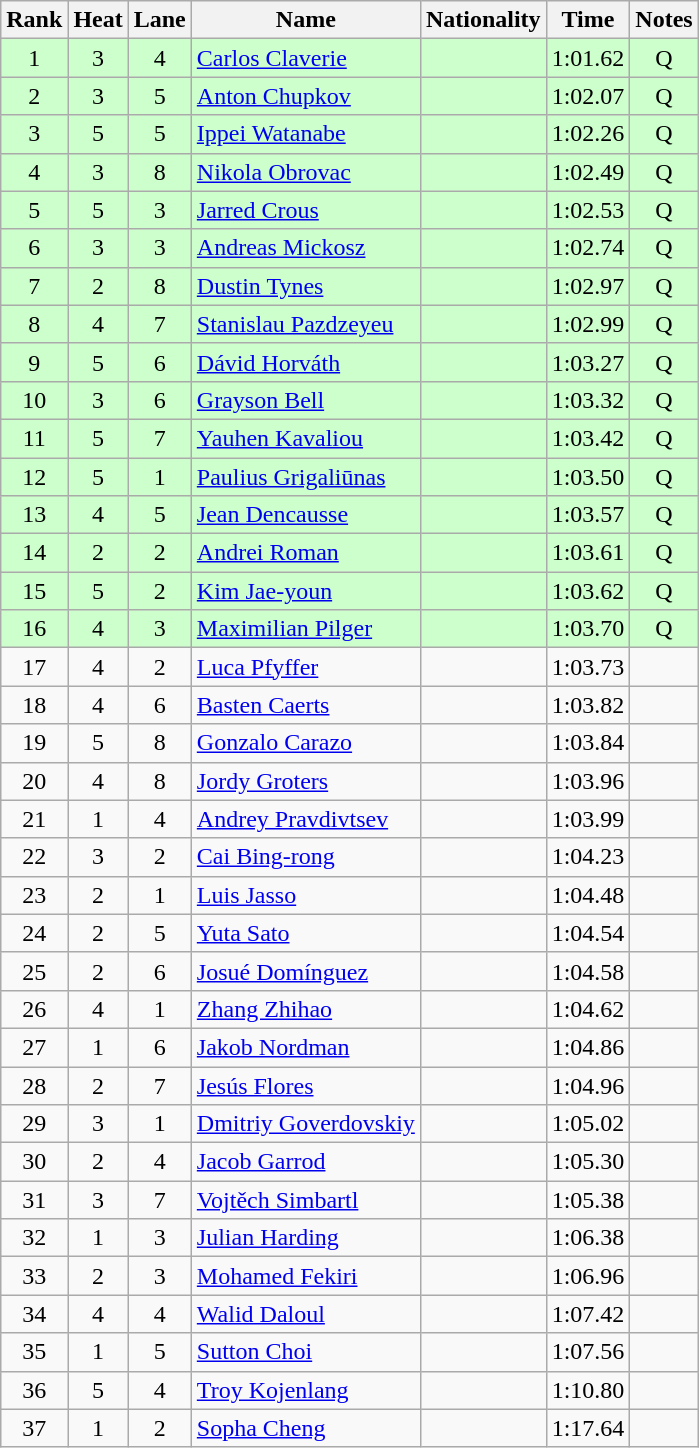<table class="wikitable sortable" style="text-align:center">
<tr>
<th>Rank</th>
<th>Heat</th>
<th>Lane</th>
<th>Name</th>
<th>Nationality</th>
<th>Time</th>
<th>Notes</th>
</tr>
<tr bgcolor=ccffcc>
<td>1</td>
<td>3</td>
<td>4</td>
<td align=left><a href='#'>Carlos Claverie</a></td>
<td align=left></td>
<td>1:01.62</td>
<td>Q</td>
</tr>
<tr bgcolor=ccffcc>
<td>2</td>
<td>3</td>
<td>5</td>
<td align=left><a href='#'>Anton Chupkov</a></td>
<td align=left></td>
<td>1:02.07</td>
<td>Q</td>
</tr>
<tr bgcolor=ccffcc>
<td>3</td>
<td>5</td>
<td>5</td>
<td align=left><a href='#'>Ippei Watanabe</a></td>
<td align=left></td>
<td>1:02.26</td>
<td>Q</td>
</tr>
<tr bgcolor=ccffcc>
<td>4</td>
<td>3</td>
<td>8</td>
<td align=left><a href='#'>Nikola Obrovac</a></td>
<td align=left></td>
<td>1:02.49</td>
<td>Q</td>
</tr>
<tr bgcolor=ccffcc>
<td>5</td>
<td>5</td>
<td>3</td>
<td align=left><a href='#'>Jarred Crous</a></td>
<td align=left></td>
<td>1:02.53</td>
<td>Q</td>
</tr>
<tr bgcolor=ccffcc>
<td>6</td>
<td>3</td>
<td>3</td>
<td align=left><a href='#'>Andreas Mickosz</a></td>
<td align=left></td>
<td>1:02.74</td>
<td>Q</td>
</tr>
<tr bgcolor=ccffcc>
<td>7</td>
<td>2</td>
<td>8</td>
<td align=left><a href='#'>Dustin Tynes</a></td>
<td align=left></td>
<td>1:02.97</td>
<td>Q</td>
</tr>
<tr bgcolor=ccffcc>
<td>8</td>
<td>4</td>
<td>7</td>
<td align=left><a href='#'>Stanislau Pazdzeyeu</a></td>
<td align=left></td>
<td>1:02.99</td>
<td>Q</td>
</tr>
<tr bgcolor=ccffcc>
<td>9</td>
<td>5</td>
<td>6</td>
<td align=left><a href='#'>Dávid Horváth</a></td>
<td align=left></td>
<td>1:03.27</td>
<td>Q</td>
</tr>
<tr bgcolor=ccffcc>
<td>10</td>
<td>3</td>
<td>6</td>
<td align=left><a href='#'>Grayson Bell</a></td>
<td align=left></td>
<td>1:03.32</td>
<td>Q</td>
</tr>
<tr bgcolor=ccffcc>
<td>11</td>
<td>5</td>
<td>7</td>
<td align=left><a href='#'>Yauhen Kavaliou</a></td>
<td align=left></td>
<td>1:03.42</td>
<td>Q</td>
</tr>
<tr bgcolor=ccffcc>
<td>12</td>
<td>5</td>
<td>1</td>
<td align=left><a href='#'>Paulius Grigaliūnas</a></td>
<td align=left></td>
<td>1:03.50</td>
<td>Q</td>
</tr>
<tr bgcolor=ccffcc>
<td>13</td>
<td>4</td>
<td>5</td>
<td align=left><a href='#'>Jean Dencausse</a></td>
<td align=left></td>
<td>1:03.57</td>
<td>Q</td>
</tr>
<tr bgcolor=ccffcc>
<td>14</td>
<td>2</td>
<td>2</td>
<td align=left><a href='#'>Andrei Roman</a></td>
<td align=left></td>
<td>1:03.61</td>
<td>Q</td>
</tr>
<tr bgcolor=ccffcc>
<td>15</td>
<td>5</td>
<td>2</td>
<td align=left><a href='#'>Kim Jae-youn</a></td>
<td align=left></td>
<td>1:03.62</td>
<td>Q</td>
</tr>
<tr bgcolor=ccffcc>
<td>16</td>
<td>4</td>
<td>3</td>
<td align=left><a href='#'>Maximilian Pilger</a></td>
<td align=left></td>
<td>1:03.70</td>
<td>Q</td>
</tr>
<tr>
<td>17</td>
<td>4</td>
<td>2</td>
<td align=left><a href='#'>Luca Pfyffer</a></td>
<td align=left></td>
<td>1:03.73</td>
<td></td>
</tr>
<tr>
<td>18</td>
<td>4</td>
<td>6</td>
<td align=left><a href='#'>Basten Caerts</a></td>
<td align=left></td>
<td>1:03.82</td>
<td></td>
</tr>
<tr>
<td>19</td>
<td>5</td>
<td>8</td>
<td align=left><a href='#'>Gonzalo Carazo</a></td>
<td align=left></td>
<td>1:03.84</td>
<td></td>
</tr>
<tr>
<td>20</td>
<td>4</td>
<td>8</td>
<td align=left><a href='#'>Jordy Groters</a></td>
<td align=left></td>
<td>1:03.96</td>
<td></td>
</tr>
<tr>
<td>21</td>
<td>1</td>
<td>4</td>
<td align=left><a href='#'>Andrey Pravdivtsev</a></td>
<td align=left></td>
<td>1:03.99</td>
<td></td>
</tr>
<tr>
<td>22</td>
<td>3</td>
<td>2</td>
<td align=left><a href='#'>Cai Bing-rong</a></td>
<td align=left></td>
<td>1:04.23</td>
<td></td>
</tr>
<tr>
<td>23</td>
<td>2</td>
<td>1</td>
<td align=left><a href='#'>Luis Jasso</a></td>
<td align=left></td>
<td>1:04.48</td>
<td></td>
</tr>
<tr>
<td>24</td>
<td>2</td>
<td>5</td>
<td align=left><a href='#'>Yuta Sato</a></td>
<td align=left></td>
<td>1:04.54</td>
<td></td>
</tr>
<tr>
<td>25</td>
<td>2</td>
<td>6</td>
<td align=left><a href='#'>Josué Domínguez</a></td>
<td align=left></td>
<td>1:04.58</td>
<td></td>
</tr>
<tr>
<td>26</td>
<td>4</td>
<td>1</td>
<td align=left><a href='#'>Zhang Zhihao</a></td>
<td align=left></td>
<td>1:04.62</td>
<td></td>
</tr>
<tr>
<td>27</td>
<td>1</td>
<td>6</td>
<td align=left><a href='#'>Jakob Nordman</a></td>
<td align=left></td>
<td>1:04.86</td>
<td></td>
</tr>
<tr>
<td>28</td>
<td>2</td>
<td>7</td>
<td align=left><a href='#'>Jesús Flores</a></td>
<td align=left></td>
<td>1:04.96</td>
<td></td>
</tr>
<tr>
<td>29</td>
<td>3</td>
<td>1</td>
<td align=left><a href='#'>Dmitriy Goverdovskiy</a></td>
<td align=left></td>
<td>1:05.02</td>
<td></td>
</tr>
<tr>
<td>30</td>
<td>2</td>
<td>4</td>
<td align=left><a href='#'>Jacob Garrod</a></td>
<td align=left></td>
<td>1:05.30</td>
<td></td>
</tr>
<tr>
<td>31</td>
<td>3</td>
<td>7</td>
<td align=left><a href='#'>Vojtěch Simbartl</a></td>
<td align=left></td>
<td>1:05.38</td>
<td></td>
</tr>
<tr>
<td>32</td>
<td>1</td>
<td>3</td>
<td align=left><a href='#'>Julian Harding</a></td>
<td align=left></td>
<td>1:06.38</td>
<td></td>
</tr>
<tr>
<td>33</td>
<td>2</td>
<td>3</td>
<td align=left><a href='#'>Mohamed Fekiri</a></td>
<td align=left></td>
<td>1:06.96</td>
<td></td>
</tr>
<tr>
<td>34</td>
<td>4</td>
<td>4</td>
<td align=left><a href='#'>Walid Daloul</a></td>
<td align=left></td>
<td>1:07.42</td>
<td></td>
</tr>
<tr>
<td>35</td>
<td>1</td>
<td>5</td>
<td align=left><a href='#'>Sutton Choi</a></td>
<td align=left></td>
<td>1:07.56</td>
<td></td>
</tr>
<tr>
<td>36</td>
<td>5</td>
<td>4</td>
<td align=left><a href='#'>Troy Kojenlang</a></td>
<td align=left></td>
<td>1:10.80</td>
<td></td>
</tr>
<tr>
<td>37</td>
<td>1</td>
<td>2</td>
<td align=left><a href='#'>Sopha Cheng</a></td>
<td align=left></td>
<td>1:17.64</td>
<td></td>
</tr>
</table>
